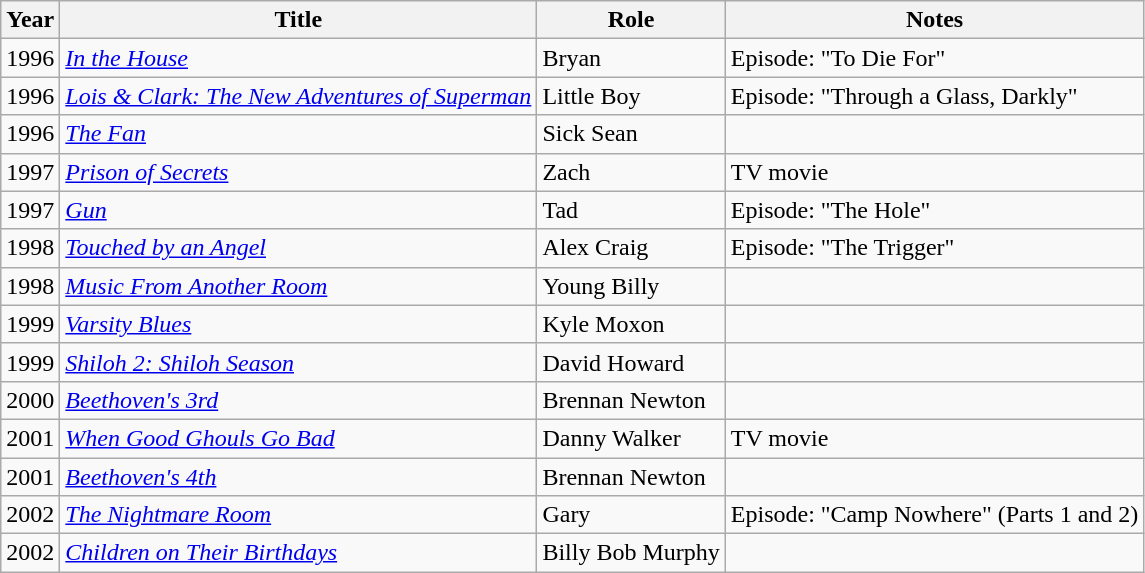<table class="wikitable sortable">
<tr>
<th>Year</th>
<th>Title</th>
<th>Role</th>
<th>Notes</th>
</tr>
<tr>
<td>1996</td>
<td><em><a href='#'>In the House</a></em></td>
<td>Bryan</td>
<td>Episode: "To Die For"</td>
</tr>
<tr>
<td>1996</td>
<td><em><a href='#'>Lois & Clark: The New Adventures of Superman</a></em></td>
<td>Little Boy</td>
<td>Episode: "Through a Glass, Darkly"</td>
</tr>
<tr>
<td>1996</td>
<td><em><a href='#'>The Fan</a></em></td>
<td>Sick Sean</td>
<td></td>
</tr>
<tr>
<td>1997</td>
<td><em><a href='#'>Prison of Secrets</a></em></td>
<td>Zach</td>
<td>TV movie</td>
</tr>
<tr>
<td>1997</td>
<td><em><a href='#'>Gun</a></em></td>
<td>Tad</td>
<td>Episode: "The Hole"</td>
</tr>
<tr>
<td>1998</td>
<td><em><a href='#'>Touched by an Angel</a></em></td>
<td>Alex Craig</td>
<td>Episode: "The Trigger"</td>
</tr>
<tr>
<td>1998</td>
<td><em><a href='#'>Music From Another Room</a></em></td>
<td>Young Billy</td>
<td></td>
</tr>
<tr>
<td>1999</td>
<td><em><a href='#'>Varsity Blues</a></em></td>
<td>Kyle Moxon</td>
<td></td>
</tr>
<tr>
<td>1999</td>
<td><em><a href='#'>Shiloh 2: Shiloh Season</a></em></td>
<td>David Howard</td>
<td></td>
</tr>
<tr>
<td>2000</td>
<td><em><a href='#'>Beethoven's 3rd</a></em></td>
<td>Brennan Newton</td>
<td></td>
</tr>
<tr>
<td>2001</td>
<td><em><a href='#'>When Good Ghouls Go Bad</a></em></td>
<td>Danny Walker</td>
<td>TV movie</td>
</tr>
<tr>
<td>2001</td>
<td><em><a href='#'>Beethoven's 4th</a></em></td>
<td>Brennan Newton</td>
<td></td>
</tr>
<tr>
<td>2002</td>
<td><em><a href='#'>The Nightmare Room</a></em></td>
<td>Gary</td>
<td>Episode: "Camp Nowhere" (Parts 1 and 2)</td>
</tr>
<tr>
<td>2002</td>
<td><em><a href='#'>Children on Their Birthdays</a></em></td>
<td>Billy Bob Murphy</td>
<td></td>
</tr>
</table>
